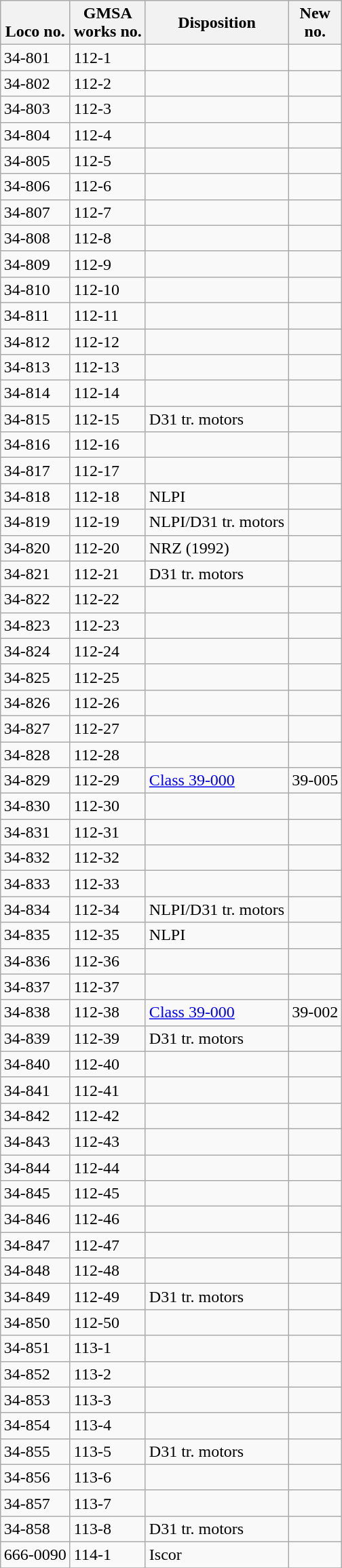<table class="wikitable collapsible sortable collapsed" style="margin:0.5em auto; font-size:100%;">
<tr>
<th><br>Loco no.</th>
<th>GMSA<br>works no.</th>
<th>Disposition</th>
<th>New<br>no.</th>
</tr>
<tr>
<td>34-801</td>
<td>112-1</td>
<td></td>
<td></td>
</tr>
<tr>
<td>34-802</td>
<td>112-2</td>
<td></td>
<td></td>
</tr>
<tr>
<td>34-803</td>
<td>112-3</td>
<td></td>
<td></td>
</tr>
<tr>
<td>34-804</td>
<td>112-4</td>
<td></td>
<td></td>
</tr>
<tr>
<td>34-805</td>
<td>112-5</td>
<td></td>
<td></td>
</tr>
<tr>
<td>34-806</td>
<td>112-6</td>
<td></td>
<td></td>
</tr>
<tr>
<td>34-807</td>
<td>112-7</td>
<td></td>
<td></td>
</tr>
<tr>
<td>34-808</td>
<td>112-8</td>
<td></td>
<td></td>
</tr>
<tr>
<td>34-809</td>
<td>112-9</td>
<td></td>
<td></td>
</tr>
<tr>
<td>34-810</td>
<td>112-10</td>
<td></td>
<td></td>
</tr>
<tr>
<td>34-811</td>
<td>112-11</td>
<td></td>
<td></td>
</tr>
<tr>
<td>34-812</td>
<td>112-12</td>
<td></td>
<td></td>
</tr>
<tr>
<td>34-813</td>
<td>112-13</td>
<td></td>
<td></td>
</tr>
<tr>
<td>34-814</td>
<td>112-14</td>
<td></td>
<td></td>
</tr>
<tr>
<td>34-815</td>
<td>112-15</td>
<td>D31 tr. motors</td>
<td></td>
</tr>
<tr>
<td>34-816</td>
<td>112-16</td>
<td></td>
<td></td>
</tr>
<tr>
<td>34-817</td>
<td>112-17</td>
<td></td>
<td></td>
</tr>
<tr>
<td>34-818</td>
<td>112-18</td>
<td>NLPI</td>
<td></td>
</tr>
<tr>
<td>34-819</td>
<td>112-19</td>
<td>NLPI/D31 tr. motors</td>
<td></td>
</tr>
<tr>
<td>34-820</td>
<td>112-20</td>
<td>NRZ (1992)</td>
<td></td>
</tr>
<tr>
<td>34-821</td>
<td>112-21</td>
<td>D31 tr. motors</td>
<td></td>
</tr>
<tr>
<td>34-822</td>
<td>112-22</td>
<td></td>
<td></td>
</tr>
<tr>
<td>34-823</td>
<td>112-23</td>
<td></td>
<td></td>
</tr>
<tr>
<td>34-824</td>
<td>112-24</td>
<td></td>
<td></td>
</tr>
<tr>
<td>34-825</td>
<td>112-25</td>
<td></td>
<td></td>
</tr>
<tr>
<td>34-826</td>
<td>112-26</td>
<td></td>
<td></td>
</tr>
<tr>
<td>34-827</td>
<td>112-27</td>
<td></td>
<td></td>
</tr>
<tr>
<td>34-828</td>
<td>112-28</td>
<td></td>
<td></td>
</tr>
<tr>
<td>34-829</td>
<td>112-29</td>
<td><a href='#'>Class 39-000</a></td>
<td>39-005</td>
</tr>
<tr>
<td>34-830</td>
<td>112-30</td>
<td></td>
<td></td>
</tr>
<tr>
<td>34-831</td>
<td>112-31</td>
<td></td>
<td></td>
</tr>
<tr>
<td>34-832</td>
<td>112-32</td>
<td></td>
<td></td>
</tr>
<tr>
<td>34-833</td>
<td>112-33</td>
<td></td>
<td></td>
</tr>
<tr>
<td>34-834</td>
<td>112-34</td>
<td>NLPI/D31 tr. motors</td>
<td></td>
</tr>
<tr>
<td>34-835</td>
<td>112-35</td>
<td>NLPI</td>
<td></td>
</tr>
<tr>
<td>34-836</td>
<td>112-36</td>
<td></td>
<td></td>
</tr>
<tr>
<td>34-837</td>
<td>112-37</td>
<td></td>
<td></td>
</tr>
<tr>
<td>34-838</td>
<td>112-38</td>
<td><a href='#'>Class 39-000</a></td>
<td>39-002</td>
</tr>
<tr>
<td>34-839</td>
<td>112-39</td>
<td>D31 tr. motors</td>
<td></td>
</tr>
<tr>
<td>34-840</td>
<td>112-40</td>
<td></td>
<td></td>
</tr>
<tr>
<td>34-841</td>
<td>112-41</td>
<td></td>
<td></td>
</tr>
<tr>
<td>34-842</td>
<td>112-42</td>
<td></td>
<td></td>
</tr>
<tr>
<td>34-843</td>
<td>112-43</td>
<td></td>
<td></td>
</tr>
<tr>
<td>34-844</td>
<td>112-44</td>
<td></td>
<td></td>
</tr>
<tr>
<td>34-845</td>
<td>112-45</td>
<td></td>
<td></td>
</tr>
<tr>
<td>34-846</td>
<td>112-46</td>
<td></td>
<td></td>
</tr>
<tr>
<td>34-847</td>
<td>112-47</td>
<td></td>
<td></td>
</tr>
<tr>
<td>34-848</td>
<td>112-48</td>
<td></td>
<td></td>
</tr>
<tr>
<td>34-849</td>
<td>112-49</td>
<td>D31 tr. motors</td>
<td></td>
</tr>
<tr>
<td>34-850</td>
<td>112-50</td>
<td></td>
<td></td>
</tr>
<tr>
<td>34-851</td>
<td>113-1</td>
<td></td>
<td></td>
</tr>
<tr>
<td>34-852</td>
<td>113-2</td>
<td></td>
<td></td>
</tr>
<tr>
<td>34-853</td>
<td>113-3</td>
<td></td>
<td></td>
</tr>
<tr>
<td>34-854</td>
<td>113-4</td>
<td></td>
<td></td>
</tr>
<tr>
<td>34-855</td>
<td>113-5</td>
<td>D31 tr. motors</td>
<td></td>
</tr>
<tr>
<td>34-856</td>
<td>113-6</td>
<td></td>
<td></td>
</tr>
<tr>
<td>34-857</td>
<td>113-7</td>
<td></td>
<td></td>
</tr>
<tr>
<td>34-858</td>
<td>113-8</td>
<td>D31 tr. motors</td>
<td></td>
</tr>
<tr>
<td>666-0090</td>
<td>114-1</td>
<td>Iscor</td>
<td></td>
</tr>
<tr>
</tr>
</table>
